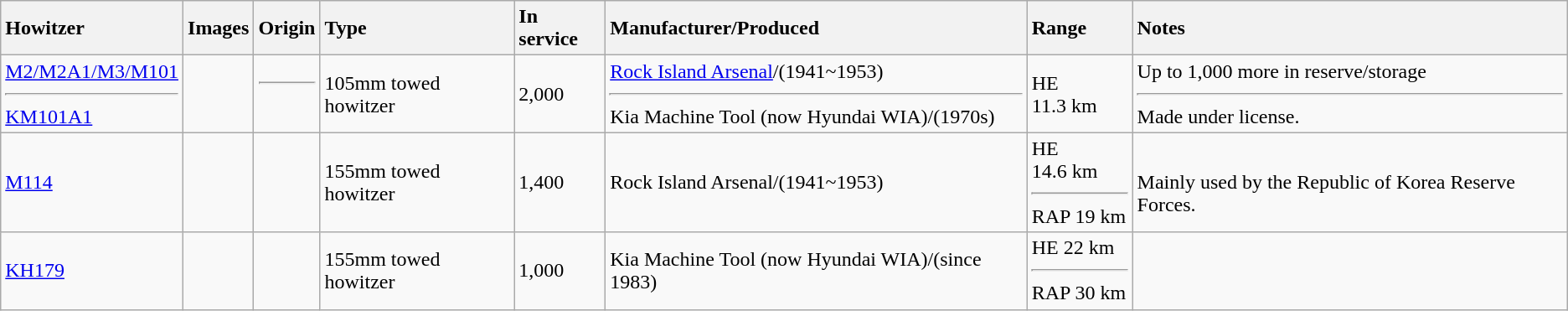<table class="wikitable sortable">
<tr>
<th style="text-align:left;">Howitzer</th>
<th>Images</th>
<th>Origin</th>
<th style="text-align:left;">Type</th>
<th style="text-align:left;">In service</th>
<th style="text-align:left;">Manufacturer/Produced</th>
<th style="text-align:left;">Range</th>
<th style="text-align:left;">Notes</th>
</tr>
<tr>
<td><a href='#'>M2/M2A1/M3/M101</a><hr><a href='#'>KM101A1</a></td>
<td></td>
<td><hr><br></td>
<td>105mm towed howitzer</td>
<td>2,000</td>
<td><a href='#'>Rock Island Arsenal</a>/(1941~1953)<hr>Kia Machine Tool (now Hyundai WIA)/(1970s)</td>
<td>HE 11.3 km</td>
<td>Up to 1,000 more in reserve/storage<hr>Made under license.</td>
</tr>
<tr>
<td><a href='#'>M114</a></td>
<td></td>
<td></td>
<td>155mm towed howitzer</td>
<td>1,400</td>
<td>Rock Island Arsenal/(1941~1953)</td>
<td>HE 14.6 km  <hr>RAP 19 km</td>
<td><br>Mainly used by the Republic of Korea Reserve Forces.</td>
</tr>
<tr>
<td><a href='#'>KH179</a></td>
<td></td>
<td></td>
<td>155mm towed howitzer</td>
<td>1,000</td>
<td>Kia Machine Tool (now Hyundai WIA)/(since 1983)</td>
<td>HE 22 km  <hr> RAP 30 km</td>
<td></td>
</tr>
</table>
